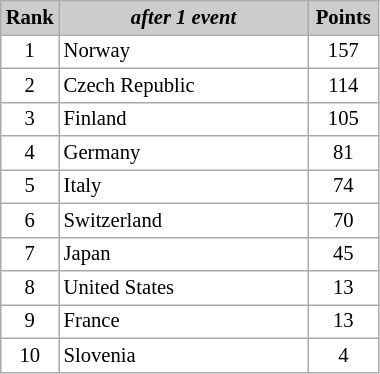<table class="wikitable plainrowheaders" style="background:#fff; font-size:86%; line-height:16px; border:gray solid 1px; border-collapse:collapse;">
<tr style="background:#ccc; text-align:center;">
<th scope="col" style="background:#ccc;" width=10px;">Rank</th>
<th scope="col" style="background:#ccc;" width=160px;"><em>after 1 event</em></th>
<th scope="col" style="background:#ccc;" width=40px;">Points</th>
</tr>
<tr align=center>
<td>1</td>
<td align=left><span>Norway</span></td>
<td><span>157</span></td>
</tr>
<tr align=center>
<td>2</td>
<td align=left><span>Czech Republic</span></td>
<td><span>114</span></td>
</tr>
<tr align=center>
<td>3</td>
<td align=left><span>Finland</span></td>
<td><span>105</span></td>
</tr>
<tr align=center>
<td>4</td>
<td align=left><span>Germany</span></td>
<td><span>81</span></td>
</tr>
<tr align=center>
<td>5</td>
<td align=left><span>Italy</span></td>
<td><span>74</span></td>
</tr>
<tr align=center>
<td>6</td>
<td align=left><span>Switzerland</span></td>
<td><span>70</span></td>
</tr>
<tr align=center>
<td>7</td>
<td align=left><span>Japan</span></td>
<td><span>45</span></td>
</tr>
<tr align=center>
<td>8</td>
<td align=left><span>United States</span></td>
<td><span>13</span></td>
</tr>
<tr align=center>
<td>9</td>
<td align=left><span>France</span></td>
<td><span>13</span></td>
</tr>
<tr align=center>
<td>10</td>
<td align=left><span>Slovenia</span></td>
<td><span>4</span></td>
</tr>
</table>
